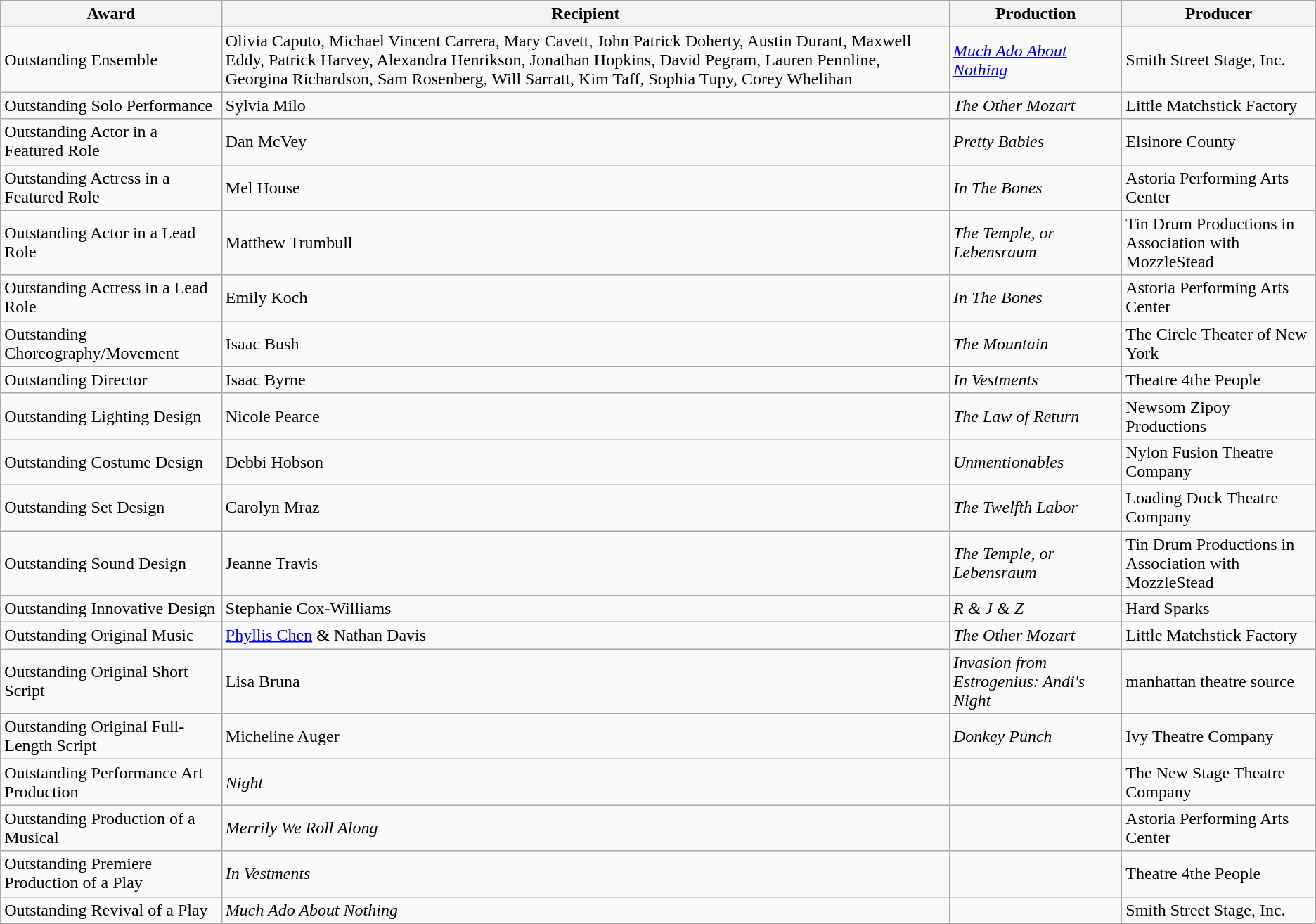<table class="wikitable">
<tr>
<th>Award</th>
<th>Recipient</th>
<th>Production</th>
<th>Producer</th>
</tr>
<tr>
<td>Outstanding Ensemble</td>
<td>Olivia Caputo, Michael Vincent Carrera, Mary Cavett, John Patrick Doherty, Austin Durant, Maxwell Eddy, Patrick Harvey, Alexandra Henrikson, Jonathan Hopkins, David Pegram, Lauren Pennline, Georgina Richardson, Sam Rosenberg, Will Sarratt, Kim Taff, Sophia Tupy, Corey Whelihan</td>
<td><em><a href='#'>Much Ado About Nothing</a></em></td>
<td>Smith Street Stage, Inc.</td>
</tr>
<tr>
<td>Outstanding Solo Performance</td>
<td>Sylvia Milo</td>
<td><em>The Other Mozart</em></td>
<td>Little Matchstick Factory</td>
</tr>
<tr>
<td>Outstanding Actor in a Featured Role</td>
<td>Dan McVey</td>
<td><em>Pretty Babies</em></td>
<td>Elsinore County</td>
</tr>
<tr>
<td>Outstanding Actress in a Featured Role</td>
<td>Mel House</td>
<td><em>In The Bones</em></td>
<td>Astoria Performing Arts Center</td>
</tr>
<tr>
<td>Outstanding Actor in a Lead Role</td>
<td>Matthew Trumbull</td>
<td><em>The Temple, or Lebensraum</em></td>
<td>Tin Drum Productions in Association with MozzleStead</td>
</tr>
<tr>
<td>Outstanding Actress in a Lead Role</td>
<td>Emily Koch</td>
<td><em>In The Bones</em></td>
<td>Astoria Performing Arts Center</td>
</tr>
<tr>
<td>Outstanding Choreography/Movement</td>
<td>Isaac Bush</td>
<td><em>The Mountain</em></td>
<td>The Circle Theater of New York</td>
</tr>
<tr>
<td>Outstanding Director</td>
<td>Isaac Byrne</td>
<td><em>In Vestments</em></td>
<td>Theatre 4the People</td>
</tr>
<tr>
<td>Outstanding Lighting Design</td>
<td>Nicole Pearce</td>
<td><em>The Law of Return</em></td>
<td>Newsom Zipoy Productions</td>
</tr>
<tr>
<td>Outstanding Costume Design</td>
<td>Debbi Hobson</td>
<td><em>Unmentionables</em></td>
<td>Nylon Fusion Theatre Company</td>
</tr>
<tr>
<td>Outstanding Set Design</td>
<td>Carolyn Mraz</td>
<td><em>The Twelfth Labor</em></td>
<td>Loading Dock Theatre Company</td>
</tr>
<tr>
<td>Outstanding Sound Design</td>
<td>Jeanne Travis</td>
<td><em>The Temple, or Lebensraum</em></td>
<td>Tin Drum Productions in Association with MozzleStead</td>
</tr>
<tr>
<td>Outstanding Innovative Design</td>
<td>Stephanie Cox-Williams</td>
<td><em>R & J & Z</em></td>
<td>Hard Sparks</td>
</tr>
<tr>
<td>Outstanding Original Music</td>
<td><a href='#'>Phyllis Chen</a> & Nathan Davis</td>
<td><em>The Other Mozart</em></td>
<td>Little Matchstick Factory</td>
</tr>
<tr>
<td>Outstanding Original Short Script</td>
<td>Lisa Bruna</td>
<td><em>Invasion from Estrogenius: Andi's Night</em></td>
<td>manhattan theatre source</td>
</tr>
<tr>
<td>Outstanding Original Full-Length Script</td>
<td>Micheline Auger</td>
<td><em>Donkey Punch</em></td>
<td>Ivy Theatre Company</td>
</tr>
<tr>
<td>Outstanding Performance Art Production</td>
<td><em>Night</em></td>
<td></td>
<td>The New Stage Theatre Company</td>
</tr>
<tr>
<td>Outstanding Production of a Musical</td>
<td><em>Merrily We Roll Along</em></td>
<td></td>
<td>Astoria Performing Arts Center</td>
</tr>
<tr>
<td>Outstanding Premiere Production of a Play</td>
<td><em>In Vestments</em></td>
<td></td>
<td>Theatre 4the People</td>
</tr>
<tr>
<td>Outstanding Revival of a Play</td>
<td><em>Much Ado About Nothing</em></td>
<td></td>
<td>Smith Street Stage, Inc.</td>
</tr>
<tr>
</tr>
</table>
